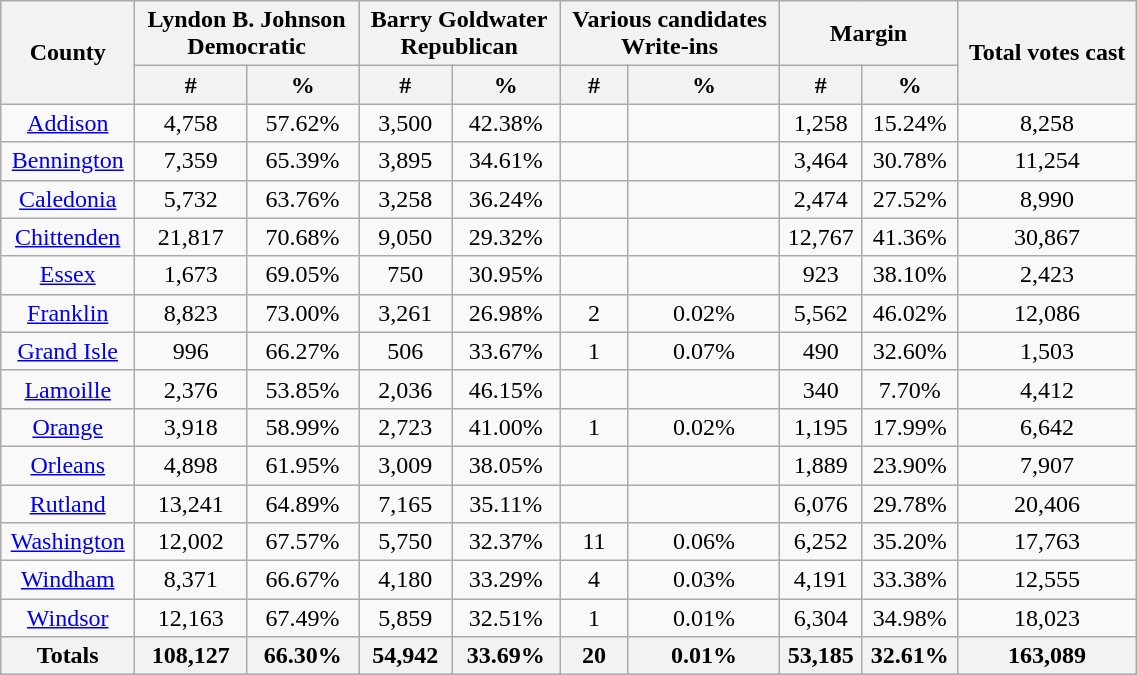<table width="60%" class="wikitable sortable">
<tr>
<th rowspan="2">County</th>
<th colspan="2">Lyndon B. Johnson<br>Democratic</th>
<th colspan="2">Barry Goldwater<br>Republican</th>
<th colspan="2">Various candidates<br>Write-ins</th>
<th colspan="2">Margin</th>
<th rowspan="2">Total votes cast</th>
</tr>
<tr>
<th style="text-align:center;" data-sort-type="number">#</th>
<th style="text-align:center;" data-sort-type="number">%</th>
<th style="text-align:center;" data-sort-type="number">#</th>
<th style="text-align:center;" data-sort-type="number">%</th>
<th style="text-align:center;" data-sort-type="number">#</th>
<th style="text-align:center;" data-sort-type="number">%</th>
<th style="text-align:center;" data-sort-type="number">#</th>
<th style="text-align:center;" data-sort-type="number">%</th>
</tr>
<tr style="text-align:center;">
<td><a href='#'>Addison</a></td>
<td>4,758</td>
<td>57.62%</td>
<td>3,500</td>
<td>42.38%</td>
<td></td>
<td></td>
<td>1,258</td>
<td>15.24%</td>
<td>8,258</td>
</tr>
<tr style="text-align:center;">
<td><a href='#'>Bennington</a></td>
<td>7,359</td>
<td>65.39%</td>
<td>3,895</td>
<td>34.61%</td>
<td></td>
<td></td>
<td>3,464</td>
<td>30.78%</td>
<td>11,254</td>
</tr>
<tr style="text-align:center;">
<td><a href='#'>Caledonia</a></td>
<td>5,732</td>
<td>63.76%</td>
<td>3,258</td>
<td>36.24%</td>
<td></td>
<td></td>
<td>2,474</td>
<td>27.52%</td>
<td>8,990</td>
</tr>
<tr style="text-align:center;">
<td><a href='#'>Chittenden</a></td>
<td>21,817</td>
<td>70.68%</td>
<td>9,050</td>
<td>29.32%</td>
<td></td>
<td></td>
<td>12,767</td>
<td>41.36%</td>
<td>30,867</td>
</tr>
<tr style="text-align:center;">
<td><a href='#'>Essex</a></td>
<td>1,673</td>
<td>69.05%</td>
<td>750</td>
<td>30.95%</td>
<td></td>
<td></td>
<td>923</td>
<td>38.10%</td>
<td>2,423</td>
</tr>
<tr style="text-align:center;">
<td><a href='#'>Franklin</a></td>
<td>8,823</td>
<td>73.00%</td>
<td>3,261</td>
<td>26.98%</td>
<td>2</td>
<td>0.02%</td>
<td>5,562</td>
<td>46.02%</td>
<td>12,086</td>
</tr>
<tr style="text-align:center;">
<td><a href='#'>Grand Isle</a></td>
<td>996</td>
<td>66.27%</td>
<td>506</td>
<td>33.67%</td>
<td>1</td>
<td>0.07%</td>
<td>490</td>
<td>32.60%</td>
<td>1,503</td>
</tr>
<tr style="text-align:center;">
<td><a href='#'>Lamoille</a></td>
<td>2,376</td>
<td>53.85%</td>
<td>2,036</td>
<td>46.15%</td>
<td></td>
<td></td>
<td>340</td>
<td>7.70%</td>
<td>4,412</td>
</tr>
<tr style="text-align:center;">
<td><a href='#'>Orange</a></td>
<td>3,918</td>
<td>58.99%</td>
<td>2,723</td>
<td>41.00%</td>
<td>1</td>
<td>0.02%</td>
<td>1,195</td>
<td>17.99%</td>
<td>6,642</td>
</tr>
<tr style="text-align:center;">
<td><a href='#'>Orleans</a></td>
<td>4,898</td>
<td>61.95%</td>
<td>3,009</td>
<td>38.05%</td>
<td></td>
<td></td>
<td>1,889</td>
<td>23.90%</td>
<td>7,907</td>
</tr>
<tr style="text-align:center;">
<td><a href='#'>Rutland</a></td>
<td>13,241</td>
<td>64.89%</td>
<td>7,165</td>
<td>35.11%</td>
<td></td>
<td></td>
<td>6,076</td>
<td>29.78%</td>
<td>20,406</td>
</tr>
<tr style="text-align:center;">
<td><a href='#'>Washington</a></td>
<td>12,002</td>
<td>67.57%</td>
<td>5,750</td>
<td>32.37%</td>
<td>11</td>
<td>0.06%</td>
<td>6,252</td>
<td>35.20%</td>
<td>17,763</td>
</tr>
<tr style="text-align:center;">
<td><a href='#'>Windham</a></td>
<td>8,371</td>
<td>66.67%</td>
<td>4,180</td>
<td>33.29%</td>
<td>4</td>
<td>0.03%</td>
<td>4,191</td>
<td>33.38%</td>
<td>12,555</td>
</tr>
<tr style="text-align:center;">
<td><a href='#'>Windsor</a></td>
<td>12,163</td>
<td>67.49%</td>
<td>5,859</td>
<td>32.51%</td>
<td>1</td>
<td>0.01%</td>
<td>6,304</td>
<td>34.98%</td>
<td>18,023</td>
</tr>
<tr>
<th>Totals</th>
<th>108,127</th>
<th>66.30%</th>
<th>54,942</th>
<th>33.69%</th>
<th>20</th>
<th>0.01%</th>
<th>53,185</th>
<th>32.61%</th>
<th>163,089</th>
</tr>
</table>
